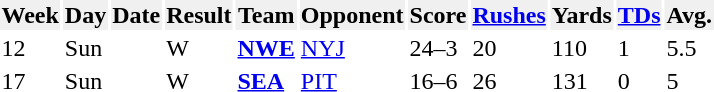<table>
<tr>
<td align="center" style="background:#f0f0f0;"><strong>Week</strong></td>
<td align="center" style="background:#f0f0f0;"><strong>Day</strong></td>
<td align="center" style="background:#f0f0f0;"><strong>Date</strong></td>
<td align="center" style="background:#f0f0f0;"><strong>Result</strong></td>
<td align="center" style="background:#f0f0f0;"><strong>Team</strong></td>
<td align="center" style="background:#f0f0f0;"><strong>Opponent</strong></td>
<td align="center" style="background:#f0f0f0;"><strong>Score</strong></td>
<td align="center" style="background:#f0f0f0;"><strong><a href='#'>Rushes</a></strong></td>
<td align="center" style="background:#f0f0f0;"><strong>Yards</strong></td>
<td align="center" style="background:#f0f0f0;"><strong><a href='#'>TDs</a></strong></td>
<td align="center" style="background:#f0f0f0;"><strong>Avg.</strong></td>
</tr>
<tr>
<td>12</td>
<td>Sun</td>
<td></td>
<td>W</td>
<td><strong><a href='#'>NWE</a> </strong></td>
<td><a href='#'>NYJ</a></td>
<td>24–3</td>
<td>20</td>
<td>110</td>
<td>1</td>
<td>5.5</td>
</tr>
<tr>
<td>17</td>
<td>Sun</td>
<td></td>
<td>W</td>
<td><strong><a href='#'>SEA</a></strong></td>
<td><a href='#'>PIT</a></td>
<td>16–6</td>
<td>26</td>
<td>131</td>
<td>0</td>
<td>5</td>
</tr>
</table>
